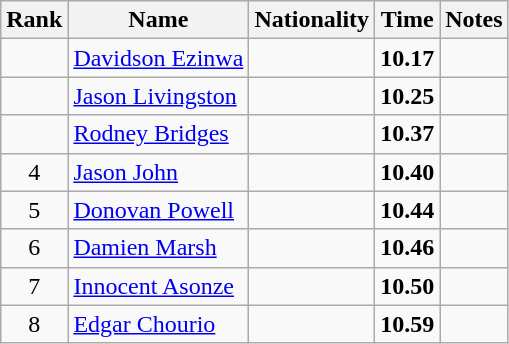<table class="wikitable sortable" style="text-align:center">
<tr>
<th>Rank</th>
<th>Name</th>
<th>Nationality</th>
<th>Time</th>
<th>Notes</th>
</tr>
<tr>
<td></td>
<td align=left><a href='#'>Davidson Ezinwa</a></td>
<td align=left></td>
<td><strong>10.17</strong></td>
<td></td>
</tr>
<tr>
<td></td>
<td align=left><a href='#'>Jason Livingston</a></td>
<td align=left></td>
<td><strong>10.25</strong></td>
<td></td>
</tr>
<tr>
<td></td>
<td align=left><a href='#'>Rodney Bridges</a></td>
<td align=left></td>
<td><strong>10.37</strong></td>
<td></td>
</tr>
<tr>
<td>4</td>
<td align=left><a href='#'>Jason John</a></td>
<td align=left></td>
<td><strong>10.40</strong></td>
<td></td>
</tr>
<tr>
<td>5</td>
<td align=left><a href='#'>Donovan Powell</a></td>
<td align=left></td>
<td><strong>10.44</strong></td>
<td></td>
</tr>
<tr>
<td>6</td>
<td align=left><a href='#'>Damien Marsh</a></td>
<td align=left></td>
<td><strong>10.46</strong></td>
<td></td>
</tr>
<tr>
<td>7</td>
<td align=left><a href='#'>Innocent Asonze</a></td>
<td align=left></td>
<td><strong>10.50</strong></td>
<td></td>
</tr>
<tr>
<td>8</td>
<td align=left><a href='#'>Edgar Chourio</a></td>
<td align=left></td>
<td><strong>10.59</strong></td>
<td></td>
</tr>
</table>
